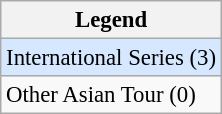<table class="wikitable" style="font-size:95%;">
<tr>
<th>Legend</th>
</tr>
<tr style="background:#D6E8FF;">
<td>International Series (3)</td>
</tr>
<tr>
<td>Other Asian Tour (0)</td>
</tr>
</table>
